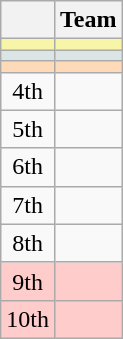<table class="wikitable" style="text-align:center">
<tr>
<th width=15></th>
<th>Team</th>
</tr>
<tr bgcolor="#F7F6A8">
<td></td>
<td align=left></td>
</tr>
<tr bgcolor="#DCE5E5">
<td></td>
<td align=left></td>
</tr>
<tr bgcolor="#FFDAB9">
<td></td>
<td align=left></td>
</tr>
<tr>
<td>4th</td>
<td align=left></td>
</tr>
<tr>
<td>5th</td>
<td align=left></td>
</tr>
<tr>
<td>6th</td>
<td align=left></td>
</tr>
<tr>
<td>7th</td>
<td align=left></td>
</tr>
<tr>
<td>8th</td>
<td align=left></td>
</tr>
<tr align=center bgcolor="#ffcccc">
<td>9th</td>
<td align=left></td>
</tr>
<tr align=center bgcolor="#ffcccc">
<td>10th</td>
<td align=left></td>
</tr>
</table>
